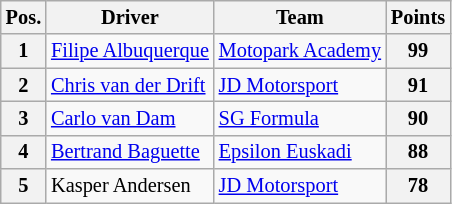<table class="wikitable" style="font-size: 85%">
<tr>
<th>Pos.</th>
<th>Driver</th>
<th>Team</th>
<th>Points</th>
</tr>
<tr>
<th>1</th>
<td> <a href='#'>Filipe Albuquerque</a></td>
<td> <a href='#'>Motopark Academy</a></td>
<th>99</th>
</tr>
<tr>
<th>2</th>
<td> <a href='#'>Chris van der Drift</a></td>
<td> <a href='#'>JD Motorsport</a></td>
<th>91</th>
</tr>
<tr>
<th>3</th>
<td> <a href='#'>Carlo van Dam</a></td>
<td> <a href='#'>SG Formula</a></td>
<th>90</th>
</tr>
<tr>
<th>4</th>
<td> <a href='#'>Bertrand Baguette</a></td>
<td> <a href='#'>Epsilon Euskadi</a></td>
<th>88</th>
</tr>
<tr>
<th>5</th>
<td> Kasper Andersen</td>
<td> <a href='#'>JD Motorsport</a></td>
<th>78</th>
</tr>
</table>
